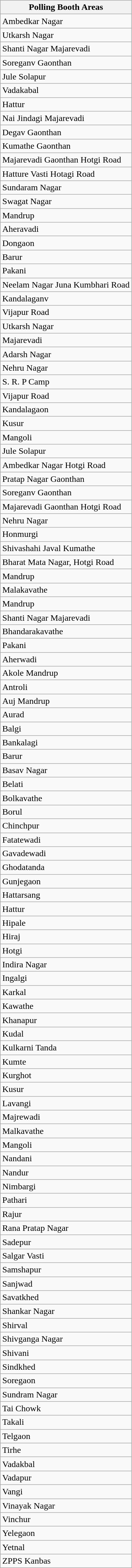<table class="wikitable">
<tr>
<th>Polling Booth Areas</th>
</tr>
<tr>
<td>Ambedkar Nagar</td>
</tr>
<tr>
<td>Utkarsh Nagar</td>
</tr>
<tr>
<td>Shanti Nagar Majarevadi</td>
</tr>
<tr>
<td>Soreganv Gaonthan</td>
</tr>
<tr>
<td>Jule Solapur</td>
</tr>
<tr>
<td>Vadakabal</td>
</tr>
<tr>
<td>Hattur</td>
</tr>
<tr>
<td>Nai Jindagi Majarevadi</td>
</tr>
<tr>
<td>Degav Gaonthan</td>
</tr>
<tr>
<td>Kumathe Gaonthan</td>
</tr>
<tr>
<td>Majarevadi Gaonthan Hotgi Road</td>
</tr>
<tr>
<td>Hatture Vasti Hotagi Road</td>
</tr>
<tr>
<td>Sundaram Nagar</td>
</tr>
<tr>
<td>Swagat Nagar</td>
</tr>
<tr>
<td>Mandrup</td>
</tr>
<tr>
<td>Aheravadi</td>
</tr>
<tr>
<td>Dongaon</td>
</tr>
<tr>
<td>Barur</td>
</tr>
<tr>
<td>Pakani</td>
</tr>
<tr>
<td>Neelam Nagar Juna Kumbhari Road</td>
</tr>
<tr>
<td>Kandalaganv</td>
</tr>
<tr>
<td>Vijapur Road</td>
</tr>
<tr>
<td>Utkarsh Nagar</td>
</tr>
<tr>
<td>Majarevadi</td>
</tr>
<tr>
<td>Adarsh Nagar</td>
</tr>
<tr>
<td>Nehru Nagar</td>
</tr>
<tr>
<td>S. R. P Camp</td>
</tr>
<tr>
<td>Vijapur Road</td>
</tr>
<tr>
<td>Kandalagaon</td>
</tr>
<tr>
<td>Kusur</td>
</tr>
<tr>
<td>Mangoli</td>
</tr>
<tr>
<td>Jule Solapur</td>
</tr>
<tr>
<td>Ambedkar Nagar Hotgi Road</td>
</tr>
<tr>
<td>Pratap Nagar Gaonthan</td>
</tr>
<tr>
<td>Soreganv Gaonthan</td>
</tr>
<tr>
<td>Majarevadi Gaonthan Hotgi Road</td>
</tr>
<tr>
<td>Nehru Nagar</td>
</tr>
<tr>
<td>Honmurgi</td>
</tr>
<tr>
<td>Shivashahi Javal Kumathe</td>
</tr>
<tr>
<td>Bharat Mata Nagar, Hotgi Road</td>
</tr>
<tr>
<td>Mandrup</td>
</tr>
<tr>
<td>Malakavathe</td>
</tr>
<tr>
<td>Mandrup</td>
</tr>
<tr>
<td>Shanti Nagar Majarevadi</td>
</tr>
<tr>
<td>Bhandarakavathe</td>
</tr>
<tr>
<td>Pakani</td>
</tr>
<tr>
<td>Aherwadi</td>
</tr>
<tr>
<td>Akole Mandrup</td>
</tr>
<tr>
<td>Antroli</td>
</tr>
<tr>
<td>Auj Mandrup</td>
</tr>
<tr>
<td>Aurad</td>
</tr>
<tr>
<td>Balgi</td>
</tr>
<tr>
<td>Bankalagi</td>
</tr>
<tr>
<td>Barur</td>
</tr>
<tr>
<td>Basav Nagar</td>
</tr>
<tr>
<td>Belati</td>
</tr>
<tr>
<td>Bolkavathe</td>
</tr>
<tr>
<td>Borul</td>
</tr>
<tr>
<td>Chinchpur</td>
</tr>
<tr>
<td>Fatatewadi</td>
</tr>
<tr>
<td>Gavadewadi</td>
</tr>
<tr>
<td>Ghodatanda</td>
</tr>
<tr>
<td>Gunjegaon</td>
</tr>
<tr>
<td>Hattarsang</td>
</tr>
<tr>
<td>Hattur</td>
</tr>
<tr>
<td>Hipale</td>
</tr>
<tr>
<td>Hiraj</td>
</tr>
<tr>
<td>Hotgi</td>
</tr>
<tr>
<td>Indira Nagar</td>
</tr>
<tr>
<td>Ingalgi</td>
</tr>
<tr>
<td>Karkal</td>
</tr>
<tr>
<td>Kawathe</td>
</tr>
<tr>
<td>Khanapur</td>
</tr>
<tr>
<td>Kudal</td>
</tr>
<tr>
<td>Kulkarni Tanda</td>
</tr>
<tr>
<td>Kumte</td>
</tr>
<tr>
<td>Kurghot</td>
</tr>
<tr>
<td>Kusur</td>
</tr>
<tr>
<td>Lavangi</td>
</tr>
<tr>
<td>Majrewadi</td>
</tr>
<tr>
<td>Malkavathe</td>
</tr>
<tr>
<td>Mangoli</td>
</tr>
<tr>
<td>Nandani</td>
</tr>
<tr>
<td>Nandur</td>
</tr>
<tr>
<td>Nimbargi</td>
</tr>
<tr>
<td>Pathari</td>
</tr>
<tr>
<td>Rajur</td>
</tr>
<tr>
<td>Rana Pratap Nagar</td>
</tr>
<tr>
<td>Sadepur</td>
</tr>
<tr>
<td>Salgar Vasti</td>
</tr>
<tr>
<td>Samshapur</td>
</tr>
<tr>
<td>Sanjwad</td>
</tr>
<tr>
<td>Savatkhed</td>
</tr>
<tr>
<td>Shankar Nagar</td>
</tr>
<tr>
<td>Shirval</td>
</tr>
<tr>
<td>Shivganga Nagar</td>
</tr>
<tr>
<td>Shivani</td>
</tr>
<tr>
<td>Sindkhed</td>
</tr>
<tr>
<td>Soregaon</td>
</tr>
<tr>
<td>Sundram Nagar</td>
</tr>
<tr>
<td>Tai Chowk</td>
</tr>
<tr>
<td>Takali</td>
</tr>
<tr>
<td>Telgaon</td>
</tr>
<tr>
<td>Tirhe</td>
</tr>
<tr>
<td>Vadakbal</td>
</tr>
<tr>
<td>Vadapur</td>
</tr>
<tr>
<td>Vangi</td>
</tr>
<tr>
<td>Vinayak Nagar</td>
</tr>
<tr>
<td>Vinchur</td>
</tr>
<tr>
<td>Yelegaon</td>
</tr>
<tr>
<td>Yetnal</td>
</tr>
<tr>
<td>ZPPS Kanbas</td>
</tr>
</table>
